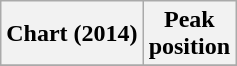<table class="wikitable sortable plainrowheaders" style="text-align:center">
<tr>
<th>Chart (2014)</th>
<th>Peak<br>position</th>
</tr>
<tr>
</tr>
</table>
